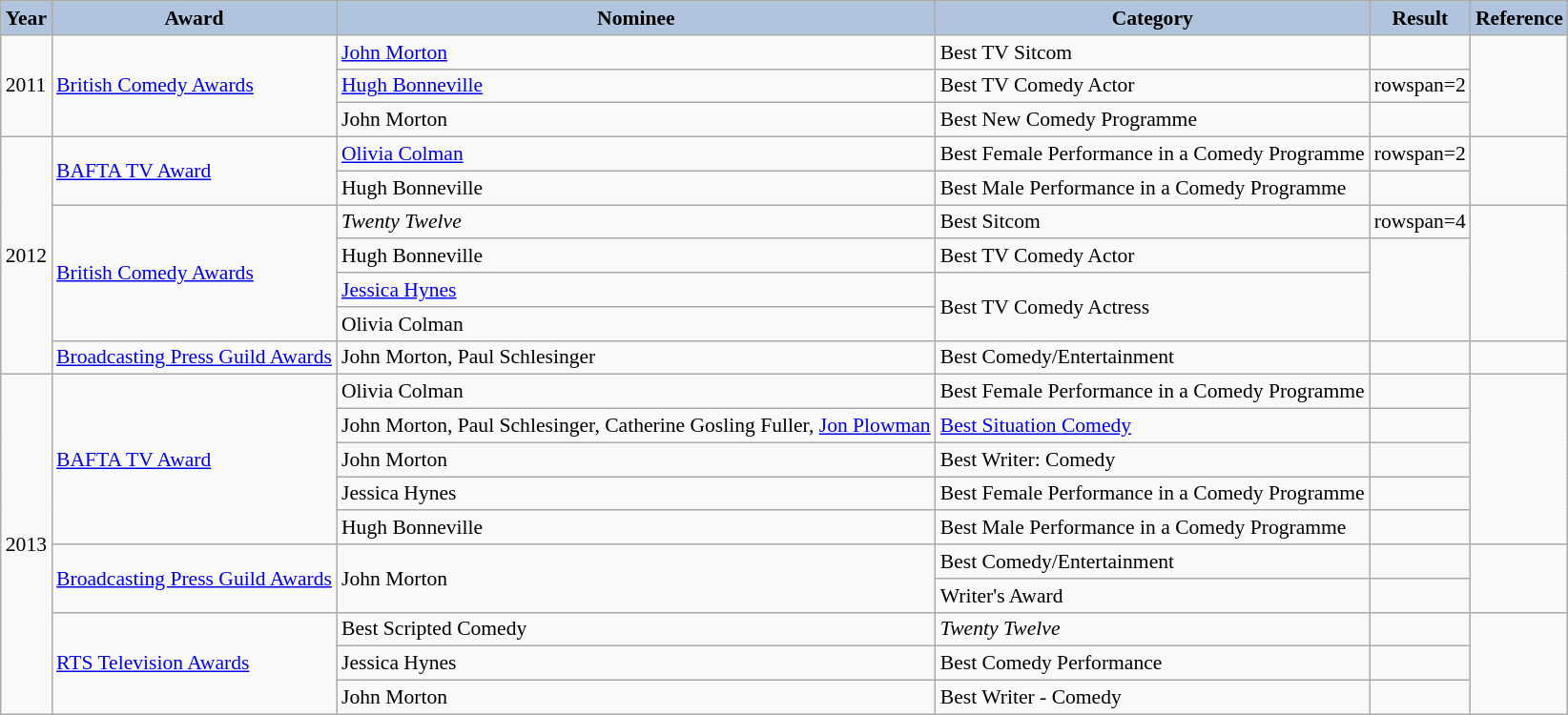<table class="wikitable" style="font-size:90%">
<tr style="text-align:center;">
<th style="background:#B0C4DE;">Year</th>
<th style="background:#B0C4DE;">Award</th>
<th style="background:#B0C4DE;">Nominee</th>
<th style="background:#B0C4DE;">Category</th>
<th style="background:#B0C4DE;">Result</th>
<th style="background:#B0C4DE;">Reference</th>
</tr>
<tr>
<td rowspan=3>2011</td>
<td rowspan=3><a href='#'>British Comedy Awards</a></td>
<td><a href='#'>John Morton</a></td>
<td>Best TV Sitcom</td>
<td></td>
<td rowspan=3></td>
</tr>
<tr>
<td><a href='#'>Hugh Bonneville</a></td>
<td>Best TV Comedy Actor</td>
<td>rowspan=2 </td>
</tr>
<tr>
<td>John Morton</td>
<td>Best New Comedy Programme</td>
</tr>
<tr>
<td rowspan=7>2012</td>
<td rowspan=2><a href='#'>BAFTA TV Award</a></td>
<td><a href='#'>Olivia Colman</a></td>
<td>Best Female Performance in a Comedy Programme</td>
<td>rowspan=2 </td>
<td rowspan=2></td>
</tr>
<tr>
<td>Hugh Bonneville</td>
<td>Best Male Performance in a Comedy Programme</td>
</tr>
<tr>
<td rowspan=4><a href='#'>British Comedy Awards</a></td>
<td><em>Twenty Twelve</em></td>
<td>Best Sitcom</td>
<td>rowspan=4 </td>
<td rowspan=4></td>
</tr>
<tr>
<td>Hugh Bonneville</td>
<td>Best TV Comedy Actor</td>
</tr>
<tr>
<td><a href='#'>Jessica Hynes</a></td>
<td rowspan=2>Best TV Comedy Actress</td>
</tr>
<tr>
<td>Olivia Colman</td>
</tr>
<tr>
<td><a href='#'>Broadcasting Press Guild Awards</a></td>
<td>John Morton, Paul Schlesinger</td>
<td>Best Comedy/Entertainment</td>
<td></td>
<td></td>
</tr>
<tr>
<td rowspan=10>2013</td>
<td rowspan=5><a href='#'>BAFTA TV Award</a></td>
<td>Olivia Colman</td>
<td>Best Female Performance in a Comedy Programme</td>
<td></td>
<td rowspan=5></td>
</tr>
<tr>
<td>John Morton, Paul Schlesinger, Catherine Gosling Fuller, <a href='#'>Jon Plowman</a></td>
<td><a href='#'>Best Situation Comedy</a></td>
<td></td>
</tr>
<tr>
<td>John Morton</td>
<td>Best Writer: Comedy</td>
<td></td>
</tr>
<tr>
<td>Jessica Hynes</td>
<td>Best Female Performance in a Comedy Programme</td>
<td></td>
</tr>
<tr>
<td>Hugh Bonneville</td>
<td>Best Male Performance in a Comedy Programme</td>
<td></td>
</tr>
<tr>
<td rowspan=2><a href='#'>Broadcasting Press Guild Awards</a></td>
<td rowspan=2>John Morton</td>
<td>Best Comedy/Entertainment</td>
<td></td>
<td rowspan=2></td>
</tr>
<tr>
<td>Writer's Award</td>
<td></td>
</tr>
<tr>
<td rowspan=3><a href='#'>RTS Television Awards</a></td>
<td>Best Scripted Comedy</td>
<td><em>Twenty Twelve</em></td>
<td></td>
<td rowspan=3></td>
</tr>
<tr>
<td>Jessica Hynes</td>
<td>Best Comedy Performance</td>
<td></td>
</tr>
<tr>
<td>John Morton</td>
<td>Best Writer - Comedy</td>
<td></td>
</tr>
</table>
